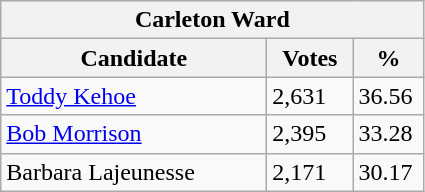<table class="wikitable">
<tr>
<th colspan="3">Carleton Ward</th>
</tr>
<tr>
<th style="width: 170px">Candidate</th>
<th style="width: 50px">Votes</th>
<th style="width: 40px">%</th>
</tr>
<tr>
<td><a href='#'>Toddy Kehoe</a></td>
<td>2,631</td>
<td>36.56</td>
</tr>
<tr>
<td><a href='#'>Bob Morrison</a></td>
<td>2,395</td>
<td>33.28</td>
</tr>
<tr>
<td>Barbara Lajeunesse</td>
<td>2,171</td>
<td>30.17</td>
</tr>
</table>
